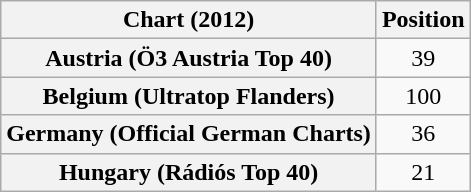<table class="wikitable sortable plainrowheaders" style="text-align:center;">
<tr>
<th scope="col">Chart (2012)</th>
<th scope="col">Position</th>
</tr>
<tr>
<th scope="row">Austria (Ö3 Austria Top 40)</th>
<td>39</td>
</tr>
<tr>
<th scope="row">Belgium (Ultratop Flanders)</th>
<td>100</td>
</tr>
<tr>
<th scope="row">Germany (Official German Charts)</th>
<td>36</td>
</tr>
<tr>
<th scope="row">Hungary (Rádiós Top 40)</th>
<td>21</td>
</tr>
</table>
